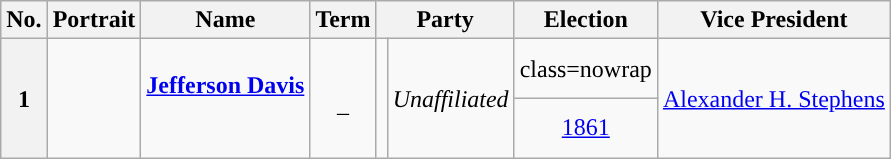<table class="wikitable" style="text-align:center;">
<tr>
<th scope="col"><abbr>No.</abbr></th>
<th scope="col">Portrait</th>
<th scope="col">Name<br></th>
<th scope="col">Term</th>
<th scope="col" colspan=2>Party</th>
<th scope="col">Election</th>
<th scope="col">Vice President</th>
</tr>
<tr>
<th scope="row" rowspan=2>1</th>
<td rowspan=2></td>
<td rowspan=2><strong><a href='#'>Jefferson Davis</a></strong><br><br></td>
<td rowspan=2><br><br>–<br><br></td>
<td rowspan=2 style="background-color:"></td>
<td rowspan=2><em>Unaffiliated</em><br></td>
<td>class=nowrap </td>
<td rowspan=2><a href='#'>Alexander H. Stephens</a></td>
</tr>
<tr>
<td><a href='#'>1861</a></td>
</tr>
</table>
